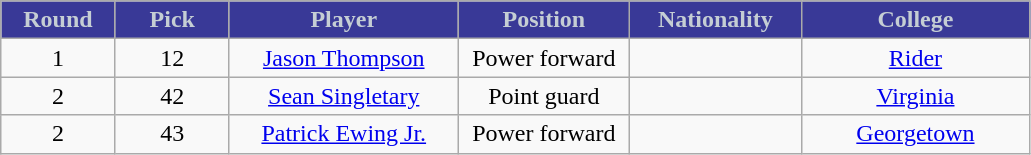<table class="wikitable sortable sortable">
<tr>
<th style="background:#393997; color:#c5ced4" width="10%">Round</th>
<th style="background:#393997; color:#c5ced4" width="10%">Pick</th>
<th style="background:#393997; color:#c5ced4" width="20%">Player</th>
<th style="background:#393997; color:#c5ced4" width="15%">Position</th>
<th style="background:#393997; color:#c5ced4" width="15%">Nationality</th>
<th style="background:#393997; color:#c5ced4" width="20%">College</th>
</tr>
<tr style="text-align: center">
<td>1</td>
<td>12</td>
<td><a href='#'>Jason Thompson</a></td>
<td>Power forward</td>
<td></td>
<td><a href='#'>Rider</a></td>
</tr>
<tr style="text-align: center">
<td>2</td>
<td>42</td>
<td><a href='#'>Sean Singletary</a></td>
<td>Point guard</td>
<td></td>
<td><a href='#'>Virginia</a></td>
</tr>
<tr style="text-align: center">
<td>2</td>
<td>43</td>
<td><a href='#'>Patrick Ewing Jr.</a></td>
<td>Power forward</td>
<td></td>
<td><a href='#'>Georgetown</a></td>
</tr>
</table>
